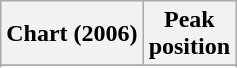<table class="wikitable sortable plainrowheaders" style="text-align:center">
<tr>
<th scope="col">Chart (2006)</th>
<th scope="col">Peak<br>position</th>
</tr>
<tr>
</tr>
<tr>
</tr>
</table>
